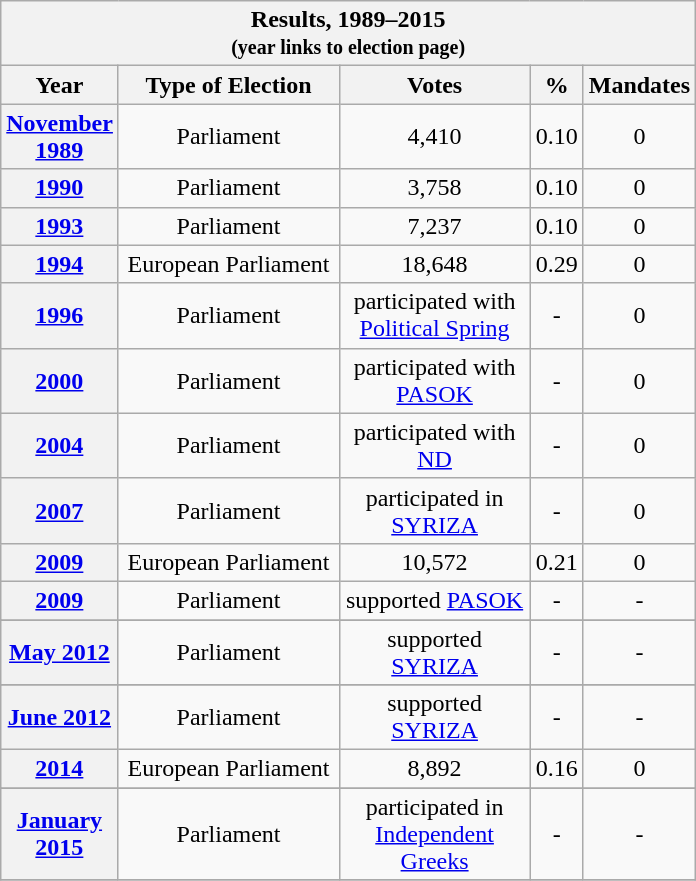<table class="wikitable">
<tr>
<th colspan="9"><strong>Results, 1989–2015<br><small>(year links to election page)</small></strong></th>
</tr>
<tr>
<th style="width: 20px">Year</th>
<th style="width:140px">Type of Election</th>
<th style="width:120px">Votes</th>
<th style="width: 20px">%</th>
<th style="width: 20px">Mandates</th>
</tr>
<tr>
<th><a href='#'>November 1989</a></th>
<td style="text-align:center">Parliament</td>
<td style="text-align:center">4,410</td>
<td style="text-align:center">0.10</td>
<td style="text-align:center">0</td>
</tr>
<tr>
<th><a href='#'>1990</a></th>
<td style="text-align:center">Parliament</td>
<td style="text-align:center">3,758</td>
<td style="text-align:center">0.10</td>
<td style="text-align:center">0</td>
</tr>
<tr>
<th><a href='#'>1993</a></th>
<td style="text-align:center">Parliament</td>
<td style="text-align:center">7,237</td>
<td style="text-align:center">0.10</td>
<td style="text-align:center">0</td>
</tr>
<tr>
<th><a href='#'>1994</a></th>
<td style="text-align:center">European Parliament</td>
<td style="text-align:center">18,648</td>
<td style="text-align:center">0.29</td>
<td style="text-align:center">0</td>
</tr>
<tr>
<th><a href='#'>1996</a></th>
<td style="text-align:center">Parliament</td>
<td style="text-align:center">participated with <a href='#'>Political Spring</a></td>
<td style="text-align:center">-</td>
<td style="text-align:center">0</td>
</tr>
<tr>
<th><a href='#'>2000</a></th>
<td style="text-align:center">Parliament</td>
<td style="text-align:center">participated with <a href='#'>PASOK</a></td>
<td style="text-align:center">-</td>
<td style="text-align:center">0</td>
</tr>
<tr>
<th><a href='#'>2004</a></th>
<td style="text-align:center">Parliament</td>
<td style="text-align:center">participated with <a href='#'>ND</a></td>
<td style="text-align:center">-</td>
<td style="text-align:center">0</td>
</tr>
<tr>
<th><a href='#'>2007</a></th>
<td style="text-align:center">Parliament</td>
<td style="text-align:center">participated in <a href='#'>SYRIZA</a></td>
<td style="text-align:center">-</td>
<td style="text-align:center">0</td>
</tr>
<tr>
<th><a href='#'>2009</a></th>
<td style="text-align:center">European Parliament</td>
<td style="text-align:center">10,572</td>
<td style="text-align:center">0.21</td>
<td style="text-align:center">0</td>
</tr>
<tr>
<th><a href='#'>2009</a></th>
<td style="text-align:center">Parliament</td>
<td style="text-align:center">supported <a href='#'>PASOK</a></td>
<td style="text-align:center">-</td>
<td style="text-align:center">-</td>
</tr>
<tr>
</tr>
<tr>
<th><a href='#'>May 2012</a></th>
<td style="text-align:center">Parliament</td>
<td style="text-align:center">supported <a href='#'>SYRIZA</a></td>
<td style="text-align:center">-</td>
<td style="text-align:center">-</td>
</tr>
<tr>
</tr>
<tr>
<th><a href='#'>June 2012</a></th>
<td style="text-align:center">Parliament</td>
<td style="text-align:center">supported <a href='#'>SYRIZA</a></td>
<td style="text-align:center">-</td>
<td style="text-align:center">-</td>
</tr>
<tr>
<th><a href='#'>2014</a></th>
<td style="text-align:center">European Parliament</td>
<td style="text-align:center">8,892</td>
<td style="text-align:center">0.16</td>
<td style="text-align:center">0</td>
</tr>
<tr>
</tr>
<tr>
<th><a href='#'>January 2015</a></th>
<td style="text-align:center">Parliament</td>
<td style="text-align:center">participated in <a href='#'>Independent Greeks</a></td>
<td style="text-align:center">-</td>
<td style="text-align:center">-</td>
</tr>
<tr>
</tr>
</table>
